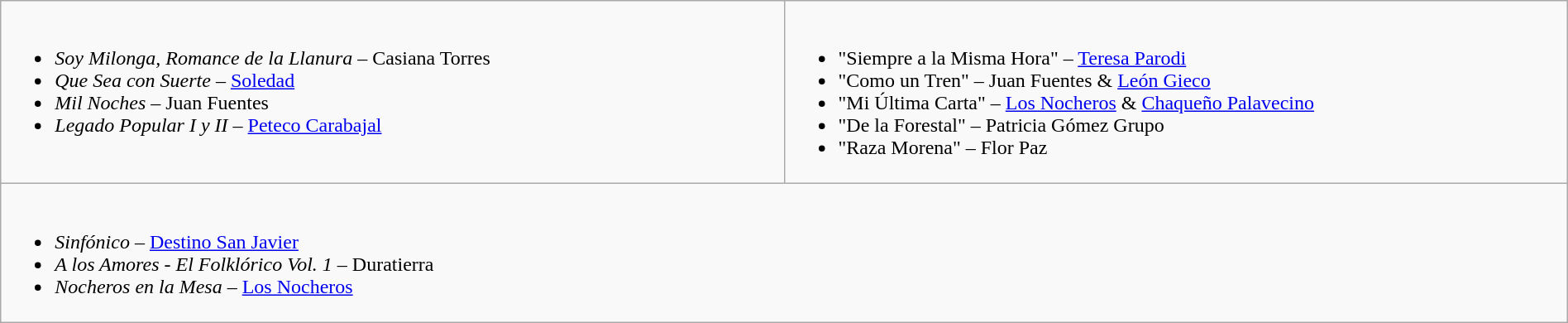<table class="wikitable" width="100%">
<tr>
<td style="vertical-align:top;" width="50%"><br><ul><li><em>Soy Milonga, Romance de la Llanura</em> – Casiana Torres</li><li><em>Que Sea con Suerte</em> – <a href='#'>Soledad</a></li><li><em>Mil Noches</em> – Juan Fuentes</li><li><em>Legado Popular I y II</em> – <a href='#'>Peteco Carabajal</a></li></ul></td>
<td style="vertical-align:top;" width="50%"><br><ul><li>"Siempre a la Misma Hora" – <a href='#'>Teresa Parodi</a></li><li>"Como un Tren" – Juan Fuentes & <a href='#'>León Gieco</a></li><li>"Mi Última Carta" – <a href='#'>Los Nocheros</a> & <a href='#'>Chaqueño Palavecino</a></li><li>"De la Forestal" – Patricia Gómez Grupo</li><li>"Raza Morena" – Flor Paz</li></ul></td>
</tr>
<tr>
<td style="vertical-align:top;" width="50%" colspan="2"><br><ul><li><em>Sinfónico</em> – <a href='#'>Destino San Javier</a></li><li><em>A los Amores - El Folklórico Vol. 1</em> – Duratierra</li><li><em>Nocheros en la Mesa</em> – <a href='#'>Los Nocheros</a></li></ul></td>
</tr>
</table>
